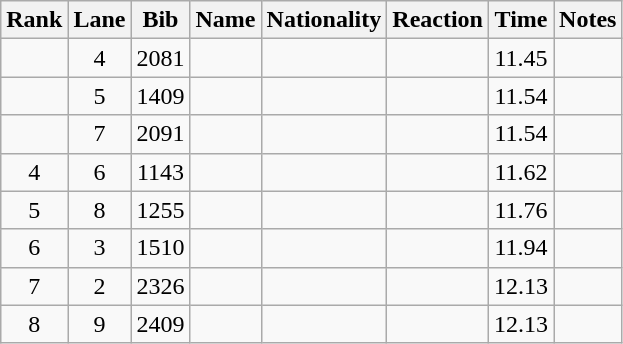<table class="wikitable sortable" style="text-align:center">
<tr>
<th>Rank</th>
<th>Lane</th>
<th>Bib</th>
<th>Name</th>
<th>Nationality</th>
<th>Reaction</th>
<th>Time</th>
<th>Notes</th>
</tr>
<tr>
<td></td>
<td>4</td>
<td>2081</td>
<td align=left></td>
<td align=left></td>
<td></td>
<td>11.45</td>
<td></td>
</tr>
<tr>
<td></td>
<td>5</td>
<td>1409</td>
<td align=left></td>
<td align=left></td>
<td></td>
<td>11.54</td>
<td></td>
</tr>
<tr>
<td></td>
<td>7</td>
<td>2091</td>
<td align=left></td>
<td align=left></td>
<td></td>
<td>11.54</td>
<td></td>
</tr>
<tr>
<td>4</td>
<td>6</td>
<td>1143</td>
<td align=left></td>
<td align=left></td>
<td></td>
<td>11.62</td>
<td></td>
</tr>
<tr>
<td>5</td>
<td>8</td>
<td>1255</td>
<td align=left></td>
<td align=left></td>
<td></td>
<td>11.76</td>
<td></td>
</tr>
<tr>
<td>6</td>
<td>3</td>
<td>1510</td>
<td align=left></td>
<td align=left></td>
<td></td>
<td>11.94</td>
<td></td>
</tr>
<tr>
<td>7</td>
<td>2</td>
<td>2326</td>
<td align=left></td>
<td align=left></td>
<td></td>
<td>12.13</td>
<td></td>
</tr>
<tr>
<td>8</td>
<td>9</td>
<td>2409</td>
<td align=left></td>
<td align=left></td>
<td></td>
<td>12.13</td>
<td></td>
</tr>
</table>
